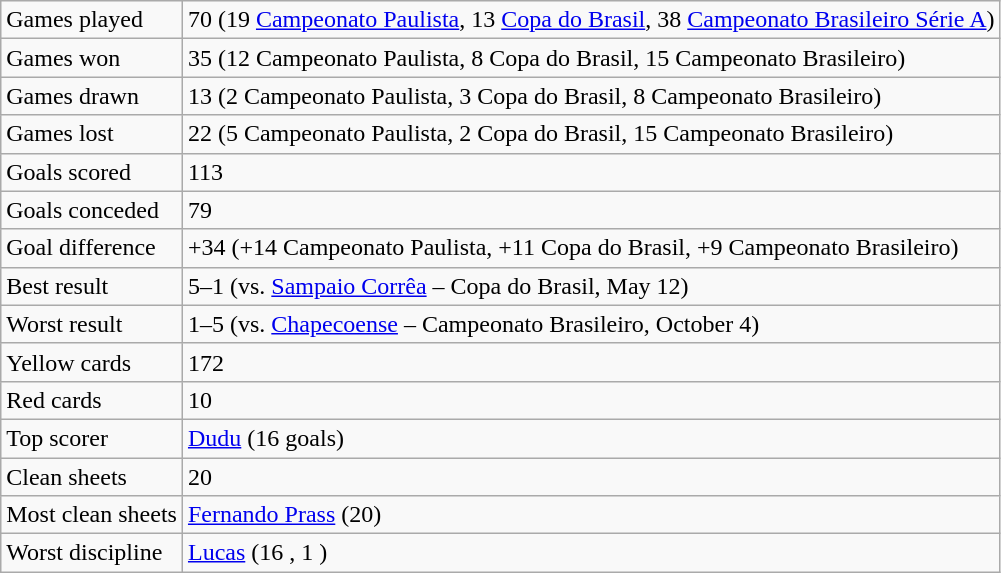<table class="wikitable">
<tr>
<td>Games played</td>
<td>70 (19 <a href='#'>Campeonato Paulista</a>, 13 <a href='#'>Copa do Brasil</a>, 38 <a href='#'>Campeonato Brasileiro Série A</a>)</td>
</tr>
<tr>
<td>Games won</td>
<td>35 (12 Campeonato Paulista, 8 Copa do Brasil, 15 Campeonato Brasileiro)</td>
</tr>
<tr>
<td>Games drawn</td>
<td>13 (2 Campeonato Paulista, 3 Copa do Brasil, 8 Campeonato Brasileiro)</td>
</tr>
<tr>
<td>Games lost</td>
<td>22 (5 Campeonato Paulista, 2 Copa do Brasil, 15 Campeonato Brasileiro)</td>
</tr>
<tr>
<td>Goals scored</td>
<td>113</td>
</tr>
<tr>
<td>Goals conceded</td>
<td>79</td>
</tr>
<tr>
<td>Goal difference</td>
<td>+34 (+14 Campeonato Paulista, +11 Copa do Brasil, +9 Campeonato Brasileiro)</td>
</tr>
<tr>
<td>Best result</td>
<td>5–1 (vs. <a href='#'>Sampaio Corrêa</a> – Copa do Brasil, May 12)</td>
</tr>
<tr>
<td>Worst result</td>
<td>1–5 (vs. <a href='#'>Chapecoense</a> – Campeonato Brasileiro, October 4)</td>
</tr>
<tr>
<td>Yellow cards</td>
<td>172</td>
</tr>
<tr>
<td>Red cards</td>
<td>10</td>
</tr>
<tr>
<td>Top scorer</td>
<td><a href='#'>Dudu</a> (16 goals)</td>
</tr>
<tr>
<td>Clean sheets</td>
<td>20</td>
</tr>
<tr>
<td>Most clean sheets</td>
<td><a href='#'>Fernando Prass</a> (20)</td>
</tr>
<tr>
<td>Worst discipline</td>
<td><a href='#'>Lucas</a> (16 , 1 )</td>
</tr>
</table>
